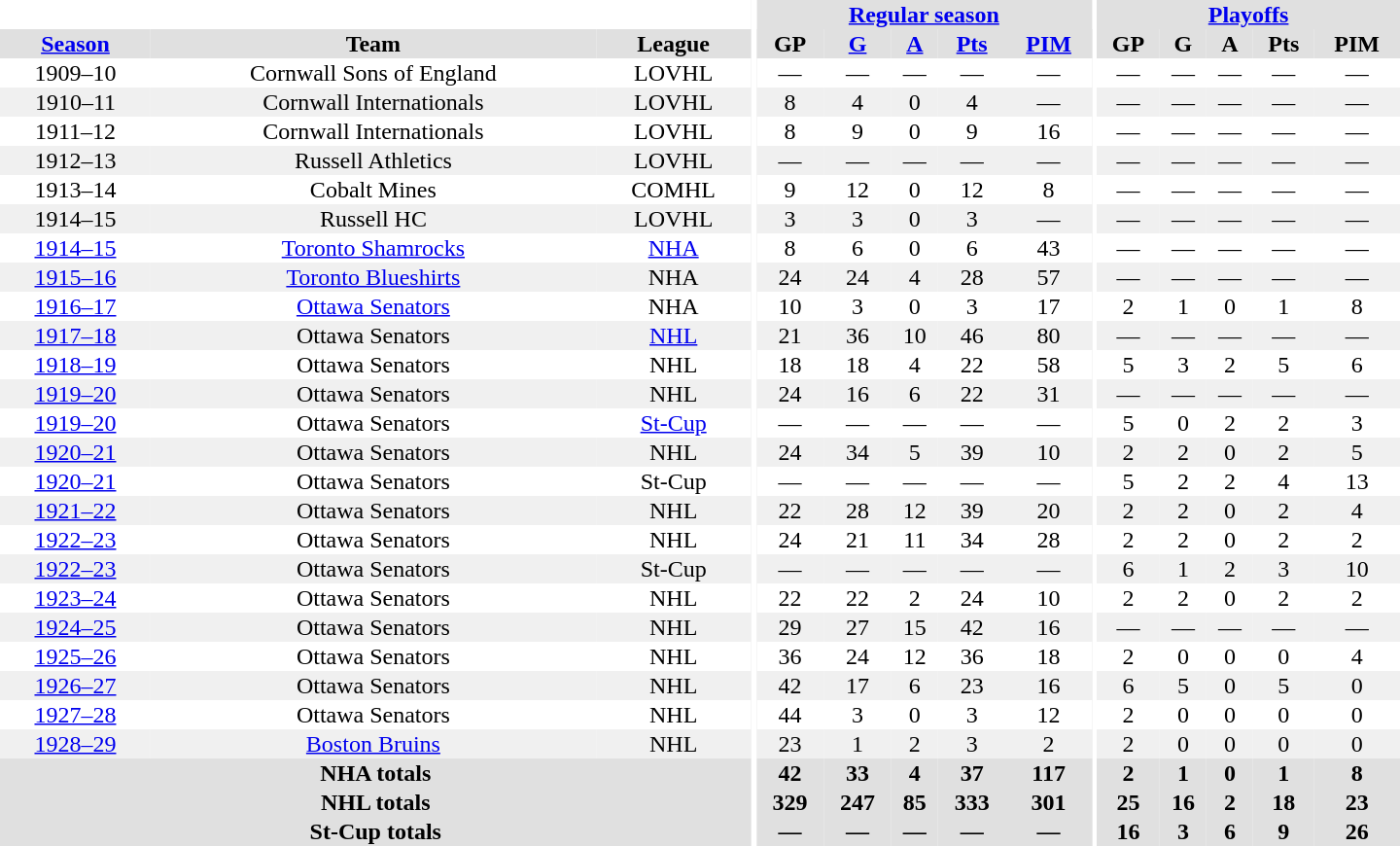<table border="0" cellpadding="1" cellspacing="0" style="text-align:center; width:60em">
<tr bgcolor="#e0e0e0">
<th colspan="3" bgcolor="#ffffff"></th>
<th rowspan="100" bgcolor="#ffffff"></th>
<th colspan="5"><a href='#'>Regular season</a></th>
<th rowspan="100" bgcolor="#ffffff"></th>
<th colspan="5"><a href='#'>Playoffs</a></th>
</tr>
<tr bgcolor="#e0e0e0">
<th><a href='#'>Season</a></th>
<th>Team</th>
<th>League</th>
<th>GP</th>
<th><a href='#'>G</a></th>
<th><a href='#'>A</a></th>
<th><a href='#'>Pts</a></th>
<th><a href='#'>PIM</a></th>
<th>GP</th>
<th>G</th>
<th>A</th>
<th>Pts</th>
<th>PIM</th>
</tr>
<tr>
<td>1909–10</td>
<td>Cornwall Sons of England</td>
<td>LOVHL</td>
<td>—</td>
<td>—</td>
<td>—</td>
<td>—</td>
<td>—</td>
<td>—</td>
<td>—</td>
<td>—</td>
<td>—</td>
<td>—</td>
</tr>
<tr bgcolor="#f0f0f0">
<td>1910–11</td>
<td>Cornwall Internationals</td>
<td>LOVHL</td>
<td>8</td>
<td>4</td>
<td>0</td>
<td>4</td>
<td>—</td>
<td>—</td>
<td>—</td>
<td>—</td>
<td>—</td>
<td>—</td>
</tr>
<tr>
<td>1911–12</td>
<td>Cornwall Internationals</td>
<td>LOVHL</td>
<td>8</td>
<td>9</td>
<td>0</td>
<td>9</td>
<td>16</td>
<td>—</td>
<td>—</td>
<td>—</td>
<td>—</td>
<td>—</td>
</tr>
<tr bgcolor="#f0f0f0">
<td>1912–13</td>
<td>Russell Athletics</td>
<td>LOVHL</td>
<td>—</td>
<td>—</td>
<td>—</td>
<td>—</td>
<td>—</td>
<td>—</td>
<td>—</td>
<td>—</td>
<td>—</td>
<td>—</td>
</tr>
<tr>
<td>1913–14</td>
<td>Cobalt Mines</td>
<td>COMHL</td>
<td>9</td>
<td>12</td>
<td>0</td>
<td>12</td>
<td>8</td>
<td>—</td>
<td>—</td>
<td>—</td>
<td>—</td>
<td>—</td>
</tr>
<tr bgcolor="#f0f0f0">
<td>1914–15</td>
<td>Russell HC</td>
<td>LOVHL</td>
<td>3</td>
<td>3</td>
<td>0</td>
<td>3</td>
<td>—</td>
<td>—</td>
<td>—</td>
<td>—</td>
<td>—</td>
<td>—</td>
</tr>
<tr>
<td><a href='#'>1914–15</a></td>
<td><a href='#'>Toronto Shamrocks</a></td>
<td><a href='#'>NHA</a></td>
<td>8</td>
<td>6</td>
<td>0</td>
<td>6</td>
<td>43</td>
<td>—</td>
<td>—</td>
<td>—</td>
<td>—</td>
<td>—</td>
</tr>
<tr bgcolor="#f0f0f0">
<td><a href='#'>1915–16</a></td>
<td><a href='#'>Toronto Blueshirts</a></td>
<td>NHA</td>
<td>24</td>
<td>24</td>
<td>4</td>
<td>28</td>
<td>57</td>
<td>—</td>
<td>—</td>
<td>—</td>
<td>—</td>
<td>—</td>
</tr>
<tr>
<td><a href='#'>1916–17</a></td>
<td><a href='#'>Ottawa Senators</a></td>
<td>NHA</td>
<td>10</td>
<td>3</td>
<td>0</td>
<td>3</td>
<td>17</td>
<td>2</td>
<td>1</td>
<td>0</td>
<td>1</td>
<td>8</td>
</tr>
<tr bgcolor="#f0f0f0">
<td><a href='#'>1917–18</a></td>
<td>Ottawa Senators</td>
<td><a href='#'>NHL</a></td>
<td>21</td>
<td>36</td>
<td>10</td>
<td>46</td>
<td>80</td>
<td>—</td>
<td>—</td>
<td>—</td>
<td>—</td>
<td>—</td>
</tr>
<tr>
<td><a href='#'>1918–19</a></td>
<td>Ottawa Senators</td>
<td>NHL</td>
<td>18</td>
<td>18</td>
<td>4</td>
<td>22</td>
<td>58</td>
<td>5</td>
<td>3</td>
<td>2</td>
<td>5</td>
<td>6</td>
</tr>
<tr bgcolor="#f0f0f0">
<td><a href='#'>1919–20</a></td>
<td>Ottawa Senators</td>
<td>NHL</td>
<td>24</td>
<td>16</td>
<td>6</td>
<td>22</td>
<td>31</td>
<td>—</td>
<td>—</td>
<td>—</td>
<td>—</td>
<td>—</td>
</tr>
<tr>
<td><a href='#'>1919–20</a></td>
<td>Ottawa Senators</td>
<td><a href='#'>St-Cup</a></td>
<td>—</td>
<td>—</td>
<td>—</td>
<td>—</td>
<td>—</td>
<td>5</td>
<td>0</td>
<td>2</td>
<td>2</td>
<td>3</td>
</tr>
<tr bgcolor="#f0f0f0">
<td><a href='#'>1920–21</a></td>
<td>Ottawa Senators</td>
<td>NHL</td>
<td>24</td>
<td>34</td>
<td>5</td>
<td>39</td>
<td>10</td>
<td>2</td>
<td>2</td>
<td>0</td>
<td>2</td>
<td>5</td>
</tr>
<tr>
<td><a href='#'>1920–21</a></td>
<td>Ottawa Senators</td>
<td>St-Cup</td>
<td>—</td>
<td>—</td>
<td>—</td>
<td>—</td>
<td>—</td>
<td>5</td>
<td>2</td>
<td>2</td>
<td>4</td>
<td>13</td>
</tr>
<tr bgcolor="#f0f0f0">
<td><a href='#'>1921–22</a></td>
<td>Ottawa Senators</td>
<td>NHL</td>
<td>22</td>
<td>28</td>
<td>12</td>
<td>39</td>
<td>20</td>
<td>2</td>
<td>2</td>
<td>0</td>
<td>2</td>
<td>4</td>
</tr>
<tr>
<td><a href='#'>1922–23</a></td>
<td>Ottawa Senators</td>
<td>NHL</td>
<td>24</td>
<td>21</td>
<td>11</td>
<td>34</td>
<td>28</td>
<td>2</td>
<td>2</td>
<td>0</td>
<td>2</td>
<td>2</td>
</tr>
<tr bgcolor="#f0f0f0">
<td><a href='#'>1922–23</a></td>
<td>Ottawa Senators</td>
<td>St-Cup</td>
<td>—</td>
<td>—</td>
<td>—</td>
<td>—</td>
<td>—</td>
<td>6</td>
<td>1</td>
<td>2</td>
<td>3</td>
<td>10</td>
</tr>
<tr>
<td><a href='#'>1923–24</a></td>
<td>Ottawa Senators</td>
<td>NHL</td>
<td>22</td>
<td>22</td>
<td>2</td>
<td>24</td>
<td>10</td>
<td>2</td>
<td>2</td>
<td>0</td>
<td>2</td>
<td>2</td>
</tr>
<tr bgcolor="#f0f0f0">
<td><a href='#'>1924–25</a></td>
<td>Ottawa Senators</td>
<td>NHL</td>
<td>29</td>
<td>27</td>
<td>15</td>
<td>42</td>
<td>16</td>
<td>—</td>
<td>—</td>
<td>—</td>
<td>—</td>
<td>—</td>
</tr>
<tr>
<td><a href='#'>1925–26</a></td>
<td>Ottawa Senators</td>
<td>NHL</td>
<td>36</td>
<td>24</td>
<td>12</td>
<td>36</td>
<td>18</td>
<td>2</td>
<td>0</td>
<td>0</td>
<td>0</td>
<td>4</td>
</tr>
<tr bgcolor="#f0f0f0">
<td><a href='#'>1926–27</a></td>
<td>Ottawa Senators</td>
<td>NHL</td>
<td>42</td>
<td>17</td>
<td>6</td>
<td>23</td>
<td>16</td>
<td>6</td>
<td>5</td>
<td>0</td>
<td>5</td>
<td>0</td>
</tr>
<tr>
<td><a href='#'>1927–28</a></td>
<td>Ottawa Senators</td>
<td>NHL</td>
<td>44</td>
<td>3</td>
<td>0</td>
<td>3</td>
<td>12</td>
<td>2</td>
<td>0</td>
<td>0</td>
<td>0</td>
<td>0</td>
</tr>
<tr bgcolor="#f0f0f0">
<td><a href='#'>1928–29</a></td>
<td><a href='#'>Boston Bruins</a></td>
<td>NHL</td>
<td>23</td>
<td>1</td>
<td>2</td>
<td>3</td>
<td>2</td>
<td>2</td>
<td>0</td>
<td>0</td>
<td>0</td>
<td>0</td>
</tr>
<tr bgcolor="#e0e0e0">
<th colspan="3">NHA totals</th>
<th>42</th>
<th>33</th>
<th>4</th>
<th>37</th>
<th>117</th>
<th>2</th>
<th>1</th>
<th>0</th>
<th>1</th>
<th>8</th>
</tr>
<tr bgcolor="#e0e0e0">
<th colspan="3">NHL totals</th>
<th>329</th>
<th>247</th>
<th>85</th>
<th>333</th>
<th>301</th>
<th>25</th>
<th>16</th>
<th>2</th>
<th>18</th>
<th>23</th>
</tr>
<tr bgcolor="#e0e0e0">
<th colspan="3">St-Cup totals</th>
<th>—</th>
<th>—</th>
<th>—</th>
<th>—</th>
<th>—</th>
<th>16</th>
<th>3</th>
<th>6</th>
<th>9</th>
<th>26</th>
</tr>
</table>
